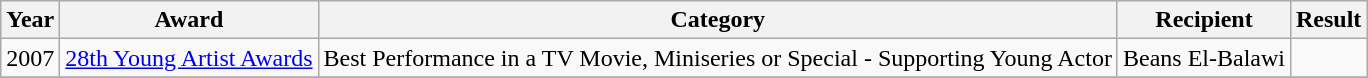<table class="wikitable plainrowheaders" style="text-align:center;">
<tr>
<th scope="col">Year</th>
<th scope="col">Award</th>
<th scope="col">Category</th>
<th scope="col">Recipient</th>
<th scope="col">Result</th>
</tr>
<tr>
<td>2007</td>
<td><a href='#'>28th Young Artist Awards</a></td>
<td>Best Performance in a TV Movie, Miniseries or Special - Supporting Young Actor</td>
<td>Beans El-Balawi</td>
<td></td>
</tr>
<tr>
</tr>
</table>
